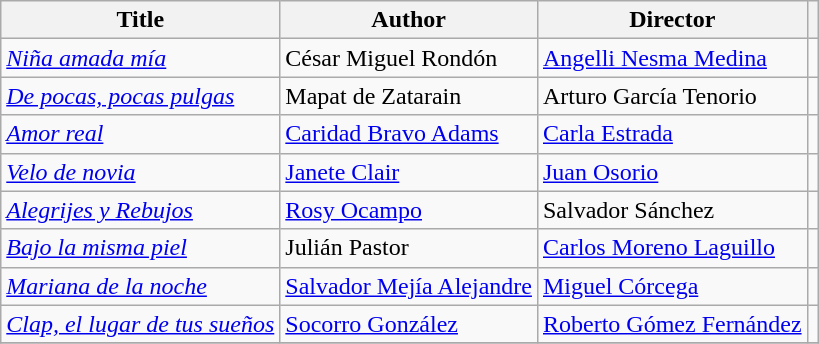<table class="wikitable sortable">
<tr>
<th>Title</th>
<th>Author</th>
<th>Director</th>
<th></th>
</tr>
<tr>
<td><em><a href='#'>Niña amada mía</a></em></td>
<td>César Miguel Rondón</td>
<td><a href='#'>Angelli Nesma Medina</a></td>
<td></td>
</tr>
<tr>
<td><em><a href='#'>De pocas, pocas pulgas</a></em></td>
<td>Mapat de Zatarain</td>
<td>Arturo García Tenorio</td>
<td></td>
</tr>
<tr>
<td><em><a href='#'>Amor real</a></em></td>
<td><a href='#'>Caridad Bravo Adams</a></td>
<td><a href='#'>Carla Estrada</a></td>
<td></td>
</tr>
<tr>
<td><em><a href='#'>Velo de novia</a></em></td>
<td><a href='#'>Janete Clair</a></td>
<td><a href='#'>Juan Osorio</a></td>
<td></td>
</tr>
<tr>
<td><em><a href='#'>Alegrijes y Rebujos</a></em></td>
<td><a href='#'>Rosy Ocampo</a></td>
<td>Salvador Sánchez</td>
<td></td>
</tr>
<tr>
<td><em><a href='#'>Bajo la misma piel</a></em></td>
<td>Julián Pastor</td>
<td><a href='#'>Carlos Moreno Laguillo</a></td>
<td></td>
</tr>
<tr>
<td><em><a href='#'>Mariana de la noche</a></em></td>
<td><a href='#'>Salvador Mejía Alejandre</a></td>
<td><a href='#'>Miguel Córcega</a></td>
<td></td>
</tr>
<tr>
<td><em><a href='#'>Clap, el lugar de tus sueños</a></em></td>
<td><a href='#'>Socorro González</a></td>
<td><a href='#'>Roberto Gómez Fernández</a></td>
<td></td>
</tr>
<tr>
</tr>
</table>
